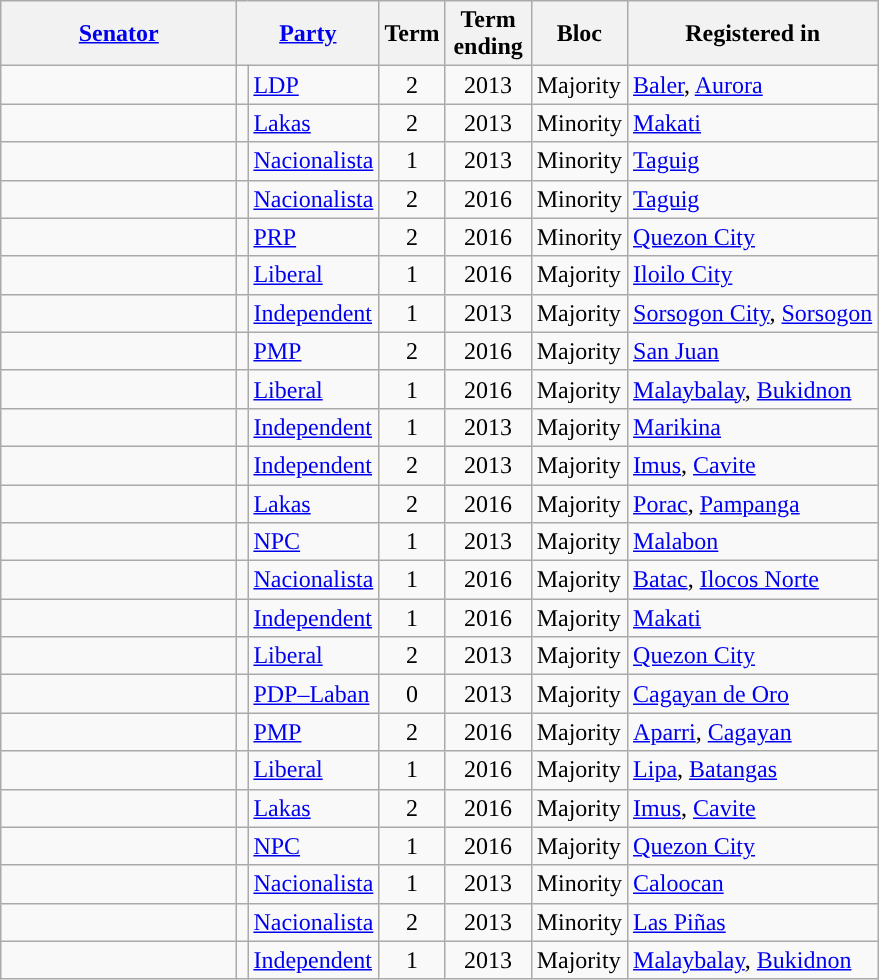<table class="wikitable sortable">
<tr>
<th width="150px"><a href='#'>Senator</a></th>
<th colspan="2"><a href='#'>Party</a></th>
<th>Term</th>
<th width="50px">Term ending</th>
<th>Bloc</th>
<th>Registered in</th>
</tr>
<tr>
<td></td>
<td></td>
<td><a href='#'>LDP</a></td>
<td align="center">2</td>
<td align="center">2013</td>
<td>Majority</td>
<td><a href='#'>Baler</a>, <a href='#'>Aurora</a></td>
</tr>
<tr>
<td></td>
<td></td>
<td><a href='#'>Lakas</a></td>
<td align="center">2</td>
<td align="center">2013</td>
<td>Minority</td>
<td><a href='#'>Makati</a></td>
</tr>
<tr>
<td></td>
<td></td>
<td><a href='#'>Nacionalista</a></td>
<td align="center">1</td>
<td align="center">2013</td>
<td>Minority</td>
<td><a href='#'>Taguig</a></td>
</tr>
<tr>
<td></td>
<td></td>
<td><a href='#'>Nacionalista</a></td>
<td align="center">2</td>
<td align="center">2016</td>
<td>Minority</td>
<td><a href='#'>Taguig</a></td>
</tr>
<tr>
<td></td>
<td></td>
<td><a href='#'>PRP</a></td>
<td align="center">2</td>
<td align="center">2016</td>
<td>Minority</td>
<td><a href='#'>Quezon City</a></td>
</tr>
<tr>
<td></td>
<td></td>
<td><a href='#'>Liberal</a></td>
<td align="center">1</td>
<td align="center">2016</td>
<td>Majority</td>
<td><a href='#'>Iloilo City</a></td>
</tr>
<tr>
<td></td>
<td></td>
<td><a href='#'>Independent</a></td>
<td align="center">1</td>
<td align="center">2013</td>
<td>Majority</td>
<td><a href='#'>Sorsogon City</a>, <a href='#'>Sorsogon</a></td>
</tr>
<tr>
<td></td>
<td></td>
<td><a href='#'>PMP</a></td>
<td align="center">2</td>
<td align="center">2016</td>
<td>Majority</td>
<td><a href='#'>San Juan</a></td>
</tr>
<tr>
<td></td>
<td></td>
<td><a href='#'>Liberal</a></td>
<td align="center">1</td>
<td align="center">2016</td>
<td>Majority</td>
<td><a href='#'>Malaybalay</a>, <a href='#'>Bukidnon</a></td>
</tr>
<tr>
<td></td>
<td></td>
<td><a href='#'>Independent</a></td>
<td align="center">1</td>
<td align="center">2013</td>
<td>Majority</td>
<td><a href='#'>Marikina</a></td>
</tr>
<tr>
<td></td>
<td></td>
<td><a href='#'>Independent</a></td>
<td align="center">2</td>
<td align="center">2013</td>
<td>Majority</td>
<td><a href='#'>Imus</a>, <a href='#'>Cavite</a></td>
</tr>
<tr>
<td></td>
<td></td>
<td><a href='#'>Lakas</a></td>
<td align="center">2</td>
<td align="center">2016</td>
<td>Majority</td>
<td><a href='#'>Porac</a>, <a href='#'>Pampanga</a></td>
</tr>
<tr>
<td></td>
<td></td>
<td><a href='#'>NPC</a></td>
<td align="center">1</td>
<td align="center">2013</td>
<td>Majority</td>
<td><a href='#'>Malabon</a></td>
</tr>
<tr>
<td></td>
<td></td>
<td><a href='#'>Nacionalista</a></td>
<td align="center">1</td>
<td align="center">2016</td>
<td>Majority</td>
<td><a href='#'>Batac</a>, <a href='#'>Ilocos Norte</a></td>
</tr>
<tr>
<td></td>
<td></td>
<td><a href='#'>Independent</a></td>
<td align="center">1</td>
<td align="center">2016</td>
<td>Majority</td>
<td><a href='#'>Makati</a></td>
</tr>
<tr>
<td></td>
<td></td>
<td><a href='#'>Liberal</a></td>
<td align="center">2</td>
<td align="center">2013</td>
<td>Majority</td>
<td><a href='#'>Quezon City</a></td>
</tr>
<tr>
<td></td>
<td></td>
<td><a href='#'>PDP–Laban</a></td>
<td align="center">0</td>
<td align="center">2013</td>
<td>Majority</td>
<td><a href='#'>Cagayan de Oro</a></td>
</tr>
<tr>
<td></td>
<td></td>
<td><a href='#'>PMP</a></td>
<td align="center">2</td>
<td align="center">2016</td>
<td>Majority</td>
<td><a href='#'>Aparri</a>, <a href='#'>Cagayan</a></td>
</tr>
<tr>
<td></td>
<td></td>
<td><a href='#'>Liberal</a></td>
<td align="center">1</td>
<td align="center">2016</td>
<td>Majority</td>
<td><a href='#'>Lipa</a>, <a href='#'>Batangas</a></td>
</tr>
<tr>
<td></td>
<td></td>
<td><a href='#'>Lakas</a></td>
<td align="center">2</td>
<td align="center">2016</td>
<td>Majority</td>
<td><a href='#'>Imus</a>, <a href='#'>Cavite</a></td>
</tr>
<tr>
<td></td>
<td></td>
<td><a href='#'>NPC</a></td>
<td align="center">1</td>
<td align="center">2016</td>
<td>Majority</td>
<td><a href='#'>Quezon City</a></td>
</tr>
<tr>
<td></td>
<td></td>
<td><a href='#'>Nacionalista</a></td>
<td align="center">1</td>
<td align="center">2013</td>
<td>Minority</td>
<td><a href='#'>Caloocan</a></td>
</tr>
<tr>
<td></td>
<td></td>
<td><a href='#'>Nacionalista</a></td>
<td align="center">2</td>
<td align="center">2013</td>
<td>Minority</td>
<td><a href='#'>Las Piñas</a></td>
</tr>
<tr>
<td></td>
<td></td>
<td><a href='#'>Independent</a></td>
<td align="center">1</td>
<td align="center">2013</td>
<td>Majority</td>
<td><a href='#'>Malaybalay</a>, <a href='#'>Bukidnon</a></td>
</tr>
</table>
